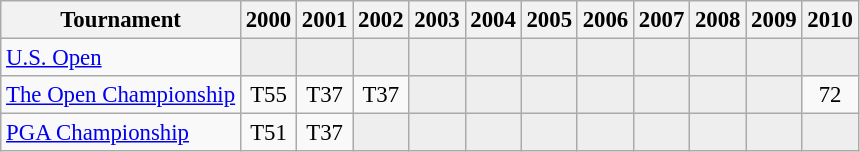<table class="wikitable" style="font-size:95%;text-align:center;">
<tr>
<th>Tournament</th>
<th>2000</th>
<th>2001</th>
<th>2002</th>
<th>2003</th>
<th>2004</th>
<th>2005</th>
<th>2006</th>
<th>2007</th>
<th>2008</th>
<th>2009</th>
<th>2010</th>
</tr>
<tr>
<td align=left><a href='#'>U.S. Open</a></td>
<td style="background:#eeeeee;"></td>
<td style="background:#eeeeee;"></td>
<td style="background:#eeeeee;"></td>
<td style="background:#eeeeee;"></td>
<td style="background:#eeeeee;"></td>
<td style="background:#eeeeee;"></td>
<td style="background:#eeeeee;"></td>
<td style="background:#eeeeee;"></td>
<td style="background:#eeeeee;"></td>
<td style="background:#eeeeee;"></td>
<td style="background:#eeeeee;"></td>
</tr>
<tr>
<td align=left><a href='#'>The Open Championship</a></td>
<td>T55</td>
<td>T37</td>
<td>T37</td>
<td style="background:#eeeeee;"></td>
<td style="background:#eeeeee;"></td>
<td style="background:#eeeeee;"></td>
<td style="background:#eeeeee;"></td>
<td style="background:#eeeeee;"></td>
<td style="background:#eeeeee;"></td>
<td style="background:#eeeeee;"></td>
<td>72</td>
</tr>
<tr>
<td align=left><a href='#'>PGA Championship</a></td>
<td>T51</td>
<td>T37</td>
<td style="background:#eeeeee;"></td>
<td style="background:#eeeeee;"></td>
<td style="background:#eeeeee;"></td>
<td style="background:#eeeeee;"></td>
<td style="background:#eeeeee;"></td>
<td style="background:#eeeeee;"></td>
<td style="background:#eeeeee;"></td>
<td style="background:#eeeeee;"></td>
<td style="background:#eeeeee;"></td>
</tr>
</table>
